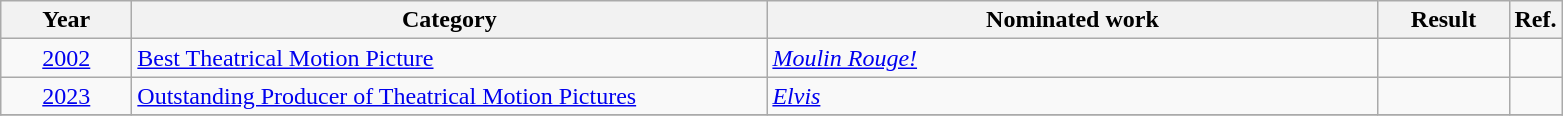<table class=wikitable>
<tr>
<th scope="col" style="width:5em;">Year</th>
<th scope="col" style="width:26em;">Category</th>
<th scope="col" style="width:25em;">Nominated work</th>
<th scope="col" style="width:5em;">Result</th>
<th>Ref.</th>
</tr>
<tr>
<td style="text-align:center;"><a href='#'>2002</a></td>
<td><a href='#'>Best Theatrical Motion Picture</a></td>
<td><em><a href='#'>Moulin Rouge!</a></em></td>
<td></td>
<td></td>
</tr>
<tr>
<td style="text-align:center;"><a href='#'>2023</a></td>
<td><a href='#'>Outstanding Producer of Theatrical Motion Pictures</a></td>
<td><em><a href='#'>Elvis</a></em></td>
<td></td>
<td style="text-align:center;"></td>
</tr>
<tr>
</tr>
</table>
